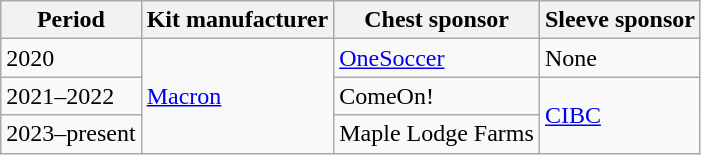<table class="wikitable">
<tr>
<th>Period</th>
<th>Kit manufacturer</th>
<th>Chest sponsor</th>
<th>Sleeve sponsor</th>
</tr>
<tr>
<td>2020</td>
<td rowspan="3"><a href='#'>Macron</a></td>
<td><a href='#'>OneSoccer</a></td>
<td>None</td>
</tr>
<tr>
<td>2021–2022</td>
<td>ComeOn!</td>
<td rowspan="2"><a href='#'>CIBC</a></td>
</tr>
<tr>
<td>2023–present</td>
<td>Maple Lodge Farms</td>
</tr>
</table>
